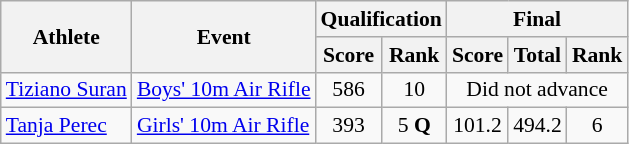<table class="wikitable" style="font-size:90%">
<tr>
<th rowspan="2">Athlete</th>
<th rowspan="2">Event</th>
<th colspan="2">Qualification</th>
<th colspan="3">Final</th>
</tr>
<tr>
<th>Score</th>
<th>Rank</th>
<th>Score</th>
<th>Total</th>
<th>Rank</th>
</tr>
<tr>
<td><a href='#'>Tiziano Suran</a></td>
<td><a href='#'>Boys' 10m Air Rifle</a></td>
<td align=center>586</td>
<td align=center>10</td>
<td colspan=3 align=center>Did not advance</td>
</tr>
<tr>
<td><a href='#'>Tanja Perec</a></td>
<td><a href='#'>Girls' 10m Air Rifle</a></td>
<td align=center>393</td>
<td align=center>5 <strong>Q</strong></td>
<td align=center>101.2</td>
<td align=center>494.2</td>
<td align=center>6</td>
</tr>
</table>
